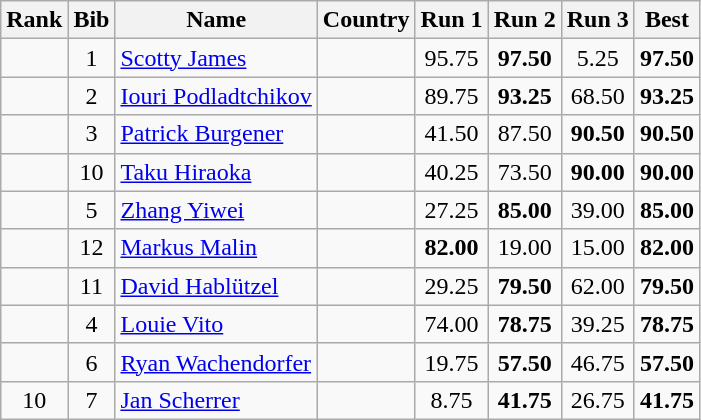<table class="wikitable sortable" style="text-align:center">
<tr>
<th>Rank</th>
<th>Bib</th>
<th>Name</th>
<th>Country</th>
<th>Run 1</th>
<th>Run 2</th>
<th>Run 3</th>
<th>Best</th>
</tr>
<tr>
<td></td>
<td>1</td>
<td align=left><a href='#'>Scotty James</a></td>
<td align=left></td>
<td>95.75</td>
<td><strong>97.50</strong></td>
<td>5.25</td>
<td><strong>97.50</strong></td>
</tr>
<tr>
<td></td>
<td>2</td>
<td align=left><a href='#'>Iouri Podladtchikov</a></td>
<td align=left></td>
<td>89.75</td>
<td><strong>93.25</strong></td>
<td>68.50</td>
<td><strong>93.25</strong></td>
</tr>
<tr>
<td></td>
<td>3</td>
<td align=left><a href='#'>Patrick Burgener</a></td>
<td align=left></td>
<td>41.50</td>
<td>87.50</td>
<td><strong>90.50</strong></td>
<td><strong>90.50</strong></td>
</tr>
<tr>
<td></td>
<td>10</td>
<td align=left><a href='#'>Taku Hiraoka</a></td>
<td align=left></td>
<td>40.25</td>
<td>73.50</td>
<td><strong>90.00</strong></td>
<td><strong>90.00</strong></td>
</tr>
<tr>
<td></td>
<td>5</td>
<td align=left><a href='#'>Zhang Yiwei</a></td>
<td align=left></td>
<td>27.25</td>
<td><strong>85.00</strong></td>
<td>39.00</td>
<td><strong>85.00</strong></td>
</tr>
<tr>
<td></td>
<td>12</td>
<td align=left><a href='#'>Markus Malin</a></td>
<td align=left></td>
<td><strong>82.00</strong></td>
<td>19.00</td>
<td>15.00</td>
<td><strong>82.00</strong></td>
</tr>
<tr>
<td></td>
<td>11</td>
<td align=left><a href='#'>David Hablützel</a></td>
<td align=left></td>
<td>29.25</td>
<td><strong>79.50</strong></td>
<td>62.00</td>
<td><strong>79.50</strong></td>
</tr>
<tr>
<td></td>
<td>4</td>
<td align=left><a href='#'>Louie Vito</a></td>
<td align=left></td>
<td>74.00</td>
<td><strong>78.75</strong></td>
<td>39.25</td>
<td><strong>78.75</strong></td>
</tr>
<tr>
<td></td>
<td>6</td>
<td align=left><a href='#'>Ryan Wachendorfer</a></td>
<td align=left></td>
<td>19.75</td>
<td><strong>57.50</strong></td>
<td>46.75</td>
<td><strong>57.50</strong></td>
</tr>
<tr>
<td>10</td>
<td>7</td>
<td align=left><a href='#'>Jan Scherrer</a></td>
<td align=left></td>
<td>8.75</td>
<td><strong>41.75</strong></td>
<td>26.75</td>
<td><strong>41.75</strong></td>
</tr>
</table>
